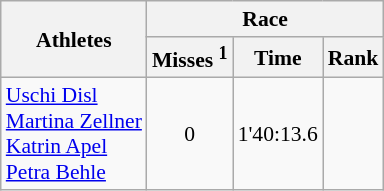<table class="wikitable" border="1" style="font-size:90%">
<tr>
<th rowspan=2>Athletes</th>
<th colspan=3>Race</th>
</tr>
<tr>
<th>Misses <sup>1</sup></th>
<th>Time</th>
<th>Rank</th>
</tr>
<tr>
<td><a href='#'>Uschi Disl</a><br><a href='#'>Martina Zellner</a><br><a href='#'>Katrin Apel</a><br><a href='#'>Petra Behle</a></td>
<td align=center>0</td>
<td align=center>1'40:13.6</td>
<td align=center></td>
</tr>
</table>
